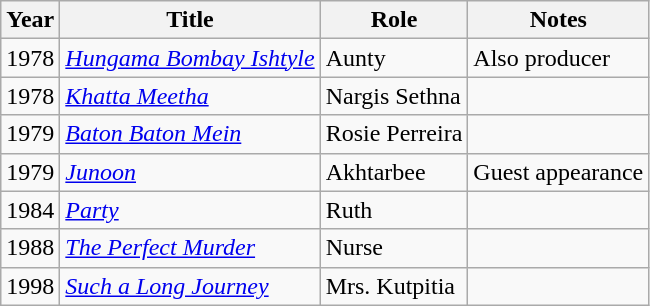<table class="wikitable">
<tr>
<th>Year</th>
<th>Title</th>
<th>Role</th>
<th>Notes</th>
</tr>
<tr>
<td>1978</td>
<td><em><a href='#'>Hungama Bombay Ishtyle</a></em></td>
<td>Aunty</td>
<td>Also producer</td>
</tr>
<tr>
<td>1978</td>
<td><em><a href='#'>Khatta Meetha</a></em></td>
<td>Nargis Sethna</td>
<td></td>
</tr>
<tr>
<td>1979</td>
<td><em><a href='#'>Baton Baton Mein</a></em></td>
<td>Rosie Perreira</td>
<td></td>
</tr>
<tr>
<td>1979</td>
<td><em><a href='#'>Junoon</a></em></td>
<td>Akhtarbee</td>
<td>Guest appearance</td>
</tr>
<tr>
<td>1984</td>
<td><em><a href='#'>Party</a></em></td>
<td>Ruth</td>
<td></td>
</tr>
<tr>
<td>1988</td>
<td><em><a href='#'>The Perfect Murder</a></em></td>
<td>Nurse</td>
<td></td>
</tr>
<tr>
<td>1998</td>
<td><em><a href='#'>Such a Long Journey</a></em></td>
<td>Mrs. Kutpitia</td>
<td></td>
</tr>
</table>
